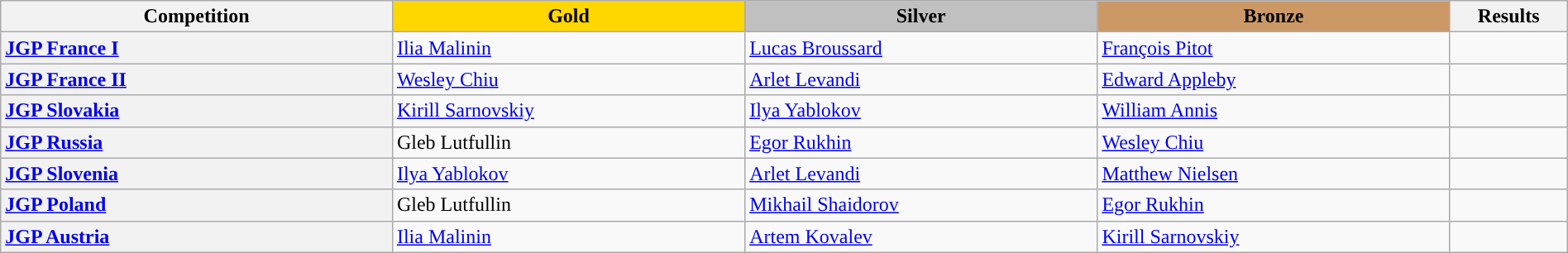<table class="wikitable unsortable" style="text-align:left; width:100%">
<tr>
<th scope="col" style="text-align:center; width:25%;">Competition</th>
<td scope="col" style="text-align:center; width:22.5%; background:gold"><strong>Gold</strong></td>
<td scope="col" style="text-align:center; width:22.5%; background:silver"><strong>Silver</strong></td>
<td scope="col" style="text-align:center; width:22.5%; background:#c96"><strong>Bronze</strong></td>
<th scope="col" style="text-align:center; width:7.5%;">Results</th>
</tr>
<tr>
<th scope="row" style="text-align:left"> <a href='#'>JGP France I</a></th>
<td> <a href='#'>Ilia Malinin</a></td>
<td> <a href='#'>Lucas Broussard</a></td>
<td> <a href='#'>François Pitot</a></td>
<td></td>
</tr>
<tr>
<th scope="row" style="text-align:left"> <a href='#'>JGP France II</a></th>
<td> <a href='#'>Wesley Chiu</a></td>
<td> <a href='#'>Arlet Levandi</a></td>
<td> <a href='#'>Edward Appleby</a></td>
<td></td>
</tr>
<tr>
<th scope="row" style="text-align:left"> <a href='#'>JGP Slovakia</a></th>
<td> <a href='#'>Kirill Sarnovskiy</a></td>
<td> <a href='#'>Ilya Yablokov</a></td>
<td> <a href='#'>William Annis</a></td>
<td></td>
</tr>
<tr>
<th scope="row" style="text-align:left"> <a href='#'>JGP Russia</a></th>
<td> Gleb Lutfullin</td>
<td> <a href='#'>Egor Rukhin</a></td>
<td> <a href='#'>Wesley Chiu</a></td>
<td></td>
</tr>
<tr>
<th scope="row" style="text-align:left"> <a href='#'>JGP Slovenia</a></th>
<td> <a href='#'>Ilya Yablokov</a></td>
<td> <a href='#'>Arlet Levandi</a></td>
<td> <a href='#'>Matthew Nielsen</a></td>
<td></td>
</tr>
<tr>
<th scope="row" style="text-align:left"> <a href='#'>JGP Poland</a></th>
<td> Gleb Lutfullin</td>
<td> <a href='#'>Mikhail Shaidorov</a></td>
<td> <a href='#'>Egor Rukhin</a></td>
<td></td>
</tr>
<tr>
<th scope="row" style="text-align:left"> <a href='#'>JGP Austria</a></th>
<td> <a href='#'>Ilia Malinin</a></td>
<td> <a href='#'>Artem Kovalev</a></td>
<td> <a href='#'>Kirill Sarnovskiy</a></td>
<td></td>
</tr>
</table>
